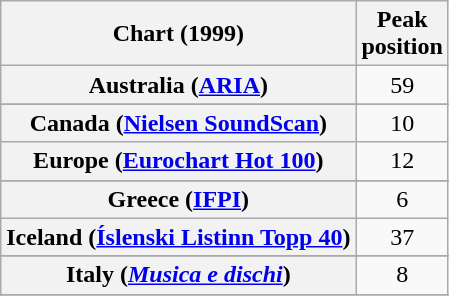<table class="wikitable sortable plainrowheaders" style="text-align:center">
<tr>
<th>Chart (1999)</th>
<th>Peak<br>position</th>
</tr>
<tr>
<th scope="row">Australia (<a href='#'>ARIA</a>)</th>
<td>59</td>
</tr>
<tr>
</tr>
<tr>
</tr>
<tr>
</tr>
<tr>
</tr>
<tr>
<th scope="row">Canada (<a href='#'>Nielsen SoundScan</a>)</th>
<td>10</td>
</tr>
<tr>
<th scope="row">Europe (<a href='#'>Eurochart Hot 100</a>)</th>
<td>12</td>
</tr>
<tr>
</tr>
<tr>
</tr>
<tr>
<th scope="row">Greece (<a href='#'>IFPI</a>)</th>
<td>6</td>
</tr>
<tr>
<th scope="row">Iceland (<a href='#'>Íslenski Listinn Topp 40</a>)</th>
<td>37</td>
</tr>
<tr>
</tr>
<tr>
<th scope="row">Italy (<em><a href='#'>Musica e dischi</a></em>)</th>
<td>8</td>
</tr>
<tr>
</tr>
<tr>
</tr>
<tr>
</tr>
<tr>
</tr>
<tr>
</tr>
<tr>
</tr>
<tr>
</tr>
<tr>
</tr>
</table>
